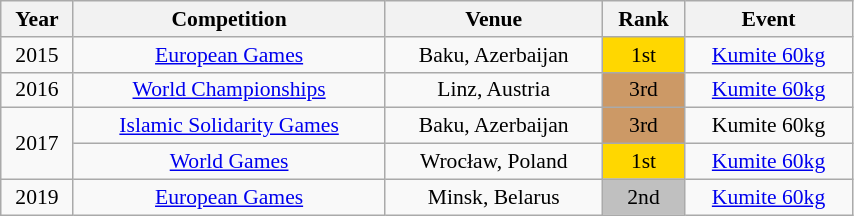<table class="wikitable sortable" width=45% style="font-size:90%; text-align:center;">
<tr>
<th>Year</th>
<th>Competition</th>
<th>Venue</th>
<th>Rank</th>
<th>Event</th>
</tr>
<tr>
<td>2015</td>
<td><a href='#'>European Games</a></td>
<td>Baku, Azerbaijan</td>
<td bgcolor="gold">1st</td>
<td><a href='#'>Kumite 60kg</a></td>
</tr>
<tr>
<td>2016</td>
<td><a href='#'>World Championships</a></td>
<td>Linz, Austria</td>
<td bgcolor="cc9966">3rd</td>
<td><a href='#'>Kumite 60kg</a></td>
</tr>
<tr>
<td rowspan=2>2017</td>
<td><a href='#'>Islamic Solidarity Games</a></td>
<td>Baku, Azerbaijan</td>
<td bgcolor="cc9966">3rd</td>
<td>Kumite 60kg</td>
</tr>
<tr>
<td><a href='#'>World Games</a></td>
<td>Wrocław, Poland</td>
<td bgcolor="gold">1st</td>
<td><a href='#'>Kumite 60kg</a></td>
</tr>
<tr>
<td>2019</td>
<td><a href='#'>European Games</a></td>
<td>Minsk, Belarus</td>
<td bgcolor="silver">2nd</td>
<td><a href='#'>Kumite 60kg</a></td>
</tr>
</table>
